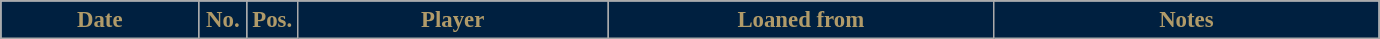<table class="wikitable" style="text-align:left; font-size:95%;">
<tr>
<th style="background:#002040; color:#B19B69; text-align:center; width:125px;">Date</th>
<th style="background:#002040; color:#B19B69; text-align:center; width:25px;">No.</th>
<th style="background:#002040; color:#B19B69; text-align:center; width:25px;">Pos.</th>
<th style="background:#002040; color:#B19B69; text-align:center; width:200px;">Player</th>
<th style="background:#002040; color:#B19B69; text-align:center; width:250px;">Loaned from</th>
<th style="background:#002040; color:#B19B69; text-align:center; width:250px;">Notes</th>
</tr>
</table>
